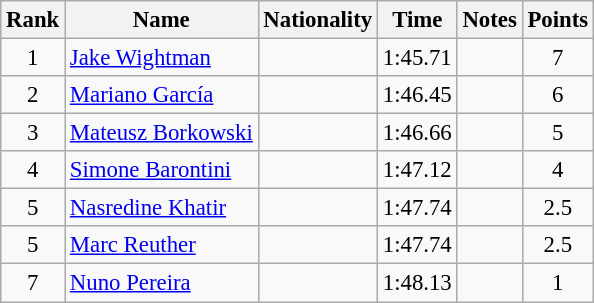<table class="wikitable sortable" style="text-align:center; font-size:95%">
<tr>
<th>Rank</th>
<th>Name</th>
<th>Nationality</th>
<th>Time</th>
<th>Notes</th>
<th>Points</th>
</tr>
<tr>
<td>1</td>
<td align=left><a href='#'>Jake Wightman</a></td>
<td align=left></td>
<td>1:45.71</td>
<td></td>
<td>7</td>
</tr>
<tr>
<td>2</td>
<td align=left><a href='#'>Mariano García</a></td>
<td align=left></td>
<td>1:46.45</td>
<td></td>
<td>6</td>
</tr>
<tr>
<td>3</td>
<td align=left><a href='#'>Mateusz Borkowski</a></td>
<td align=left></td>
<td>1:46.66</td>
<td></td>
<td>5</td>
</tr>
<tr>
<td>4</td>
<td align=left><a href='#'>Simone Barontini</a></td>
<td align=left></td>
<td>1:47.12</td>
<td></td>
<td>4</td>
</tr>
<tr>
<td>5</td>
<td align=left><a href='#'>Nasredine Khatir</a></td>
<td align=left></td>
<td>1:47.74</td>
<td></td>
<td>2.5</td>
</tr>
<tr>
<td>5</td>
<td align=left><a href='#'>Marc Reuther</a></td>
<td align=left></td>
<td>1:47.74</td>
<td></td>
<td>2.5</td>
</tr>
<tr>
<td>7</td>
<td align=left><a href='#'>Nuno Pereira</a></td>
<td align=left></td>
<td>1:48.13</td>
<td></td>
<td>1</td>
</tr>
</table>
